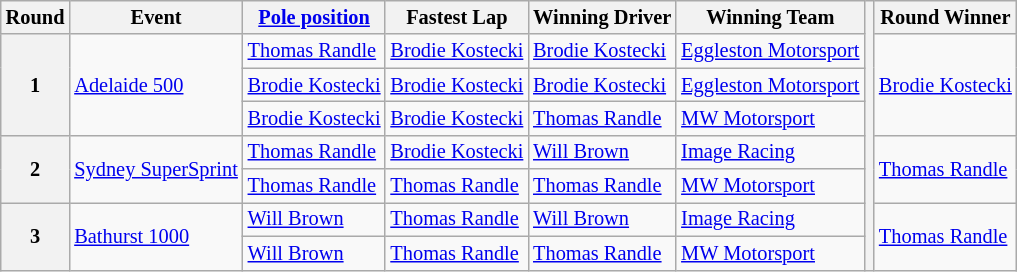<table class="wikitable" style="font-size: 85%">
<tr>
<th>Round</th>
<th>Event</th>
<th><a href='#'>Pole position</a></th>
<th>Fastest Lap</th>
<th>Winning Driver</th>
<th>Winning Team</th>
<th rowspan=13></th>
<th>Round Winner</th>
</tr>
<tr>
<th rowspan=3 align="center">1</th>
<td rowspan=3> <a href='#'>Adelaide 500</a></td>
<td> <a href='#'>Thomas Randle</a></td>
<td> <a href='#'>Brodie Kostecki</a></td>
<td> <a href='#'>Brodie Kostecki</a></td>
<td><a href='#'>Eggleston Motorsport</a></td>
<td rowspan=3> <a href='#'>Brodie Kostecki</a></td>
</tr>
<tr>
<td> <a href='#'>Brodie Kostecki</a></td>
<td> <a href='#'>Brodie Kostecki</a></td>
<td> <a href='#'>Brodie Kostecki</a></td>
<td><a href='#'>Eggleston Motorsport</a></td>
</tr>
<tr>
<td> <a href='#'>Brodie Kostecki</a></td>
<td> <a href='#'>Brodie Kostecki</a></td>
<td> <a href='#'>Thomas Randle</a></td>
<td><a href='#'>MW Motorsport</a></td>
</tr>
<tr>
<th rowspan=2 align="center">2</th>
<td rowspan=2> <a href='#'>Sydney SuperSprint</a></td>
<td> <a href='#'>Thomas Randle</a></td>
<td> <a href='#'>Brodie Kostecki</a></td>
<td> <a href='#'>Will Brown</a></td>
<td><a href='#'>Image Racing</a></td>
<td rowspan=2> <a href='#'>Thomas Randle</a></td>
</tr>
<tr>
<td> <a href='#'>Thomas Randle</a></td>
<td> <a href='#'>Thomas Randle</a></td>
<td> <a href='#'>Thomas Randle</a></td>
<td><a href='#'>MW Motorsport</a></td>
</tr>
<tr>
<th rowspan=2 align="center">3</th>
<td rowspan=2> <a href='#'>Bathurst 1000</a></td>
<td> <a href='#'>Will Brown</a></td>
<td> <a href='#'>Thomas Randle</a></td>
<td> <a href='#'>Will Brown</a></td>
<td><a href='#'>Image Racing</a></td>
<td rowspan=2> <a href='#'>Thomas Randle</a></td>
</tr>
<tr>
<td> <a href='#'>Will Brown</a></td>
<td> <a href='#'>Thomas Randle</a></td>
<td> <a href='#'>Thomas Randle</a></td>
<td><a href='#'>MW Motorsport</a></td>
</tr>
</table>
